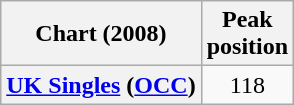<table class="wikitable plainrowheaders" style="text-align:center">
<tr>
<th>Chart (2008)</th>
<th>Peak<br>position</th>
</tr>
<tr>
<th scope="row"><a href='#'>UK Singles</a> (<a href='#'>OCC</a>)</th>
<td>118</td>
</tr>
</table>
